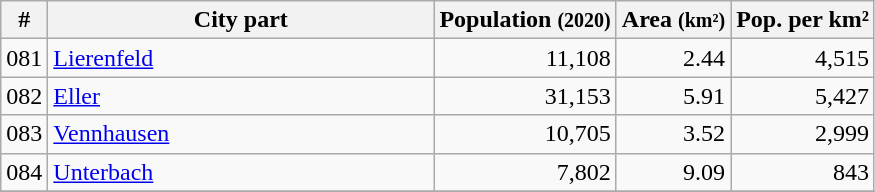<table class="wikitable sortable">
<tr ---->
<th>#</th>
<th width="250px">City part</th>
<th>Population <small>(2020)</small></th>
<th>Area <small>(km²)</small></th>
<th>Pop. per km²</th>
</tr>
<tr align="right">
<td align="left">081</td>
<td align="left"><a href='#'>Lierenfeld</a></td>
<td>11,108</td>
<td>2.44</td>
<td>4,515</td>
</tr>
<tr align="right">
<td align="left">082</td>
<td align="left"><a href='#'>Eller</a></td>
<td>31,153</td>
<td>5.91</td>
<td>5,427</td>
</tr>
<tr align="right">
<td align="left">083</td>
<td align="left"><a href='#'>Vennhausen</a></td>
<td>10,705</td>
<td>3.52</td>
<td>2,999</td>
</tr>
<tr align="right">
<td align="left">084</td>
<td align="left"><a href='#'>Unterbach</a></td>
<td>7,802</td>
<td>9.09</td>
<td>843</td>
</tr>
<tr align="right">
</tr>
</table>
